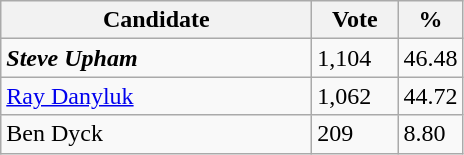<table class="wikitable">
<tr>
<th bgcolor="#DDDDFF" width="200px">Candidate</th>
<th bgcolor="#DDDDFF" width="50px">Vote</th>
<th bgcolor="#DDDDFF" width="30px">%</th>
</tr>
<tr>
<td><strong><em>Steve Upham</em></strong></td>
<td>1,104</td>
<td>46.48</td>
</tr>
<tr>
<td><a href='#'>Ray Danyluk</a></td>
<td>1,062</td>
<td>44.72</td>
</tr>
<tr>
<td>Ben Dyck</td>
<td>209</td>
<td>8.80</td>
</tr>
</table>
